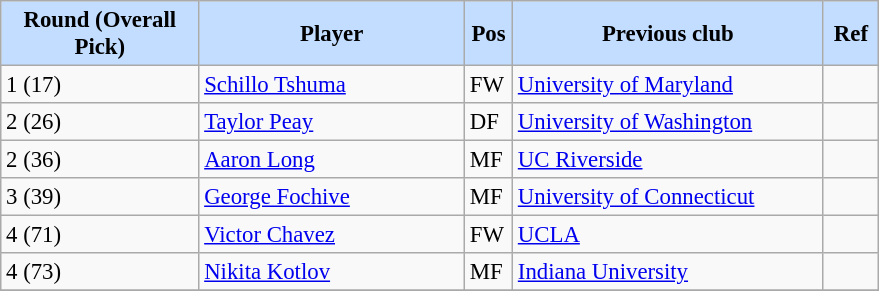<table class="wikitable" style="text-align:left; font-size:95%;">
<tr>
<th style="background:#c2ddff; width:125px;">Round (Overall Pick)</th>
<th style="background:#c2ddff; width:170px;">Player</th>
<th style="background:#c2ddff; width:25px;">Pos</th>
<th style="background:#c2ddff; width:200px;">Previous club</th>
<th style="background:#c2ddff; width:30px;">Ref</th>
</tr>
<tr>
<td>1 (17)</td>
<td> <a href='#'>Schillo Tshuma</a></td>
<td>FW</td>
<td><a href='#'>University of Maryland</a></td>
<td></td>
</tr>
<tr>
<td>2 (26)</td>
<td> <a href='#'>Taylor Peay</a></td>
<td>DF</td>
<td><a href='#'>University of Washington</a></td>
<td></td>
</tr>
<tr>
<td>2 (36)</td>
<td> <a href='#'>Aaron Long</a></td>
<td>MF</td>
<td><a href='#'>UC Riverside</a></td>
<td></td>
</tr>
<tr>
<td>3 (39)</td>
<td> <a href='#'>George Fochive</a></td>
<td>MF</td>
<td><a href='#'>University of Connecticut</a></td>
<td></td>
</tr>
<tr>
<td>4 (71)</td>
<td> <a href='#'>Victor Chavez</a></td>
<td>FW</td>
<td><a href='#'>UCLA</a></td>
<td></td>
</tr>
<tr>
<td>4 (73)</td>
<td> <a href='#'>Nikita Kotlov</a></td>
<td>MF</td>
<td><a href='#'>Indiana University</a></td>
<td></td>
</tr>
<tr>
</tr>
</table>
